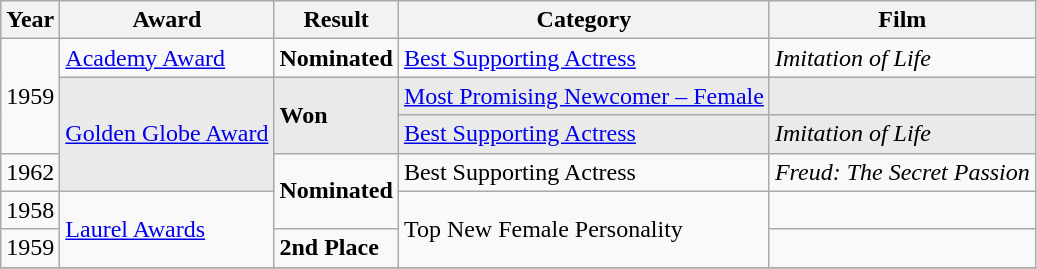<table class="wikitable">
<tr>
<th>Year</th>
<th>Award</th>
<th>Result</th>
<th>Category</th>
<th>Film</th>
</tr>
<tr>
<td rowspan="3">1959</td>
<td><a href='#'>Academy Award</a></td>
<td><strong>Nominated</strong></td>
<td><a href='#'>Best Supporting Actress</a></td>
<td><em>Imitation of Life</em></td>
</tr>
<tr style="background-color: #EAEAEA;">
<td rowspan=3><a href='#'>Golden Globe Award</a></td>
<td rowspan=2><strong>Won</strong></td>
<td><a href='#'>Most Promising Newcomer – Female</a></td>
<td></td>
</tr>
<tr style="background-color: #EAEAEA;">
<td><a href='#'>Best Supporting Actress</a></td>
<td><em>Imitation of Life</em></td>
</tr>
<tr>
<td>1962</td>
<td rowspan="2"><strong>Nominated</strong></td>
<td>Best Supporting Actress</td>
<td><em>Freud: The Secret Passion</em></td>
</tr>
<tr>
<td>1958</td>
<td rowspan=2><a href='#'>Laurel Awards</a></td>
<td rowspan="2">Top New Female Personality</td>
<td></td>
</tr>
<tr>
<td>1959</td>
<td><strong>2nd Place</strong></td>
<td></td>
</tr>
<tr>
</tr>
</table>
